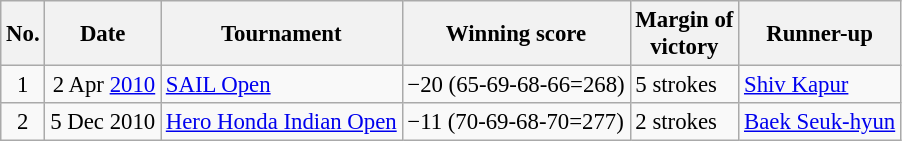<table class="wikitable" style="font-size:95%;">
<tr>
<th>No.</th>
<th>Date</th>
<th>Tournament</th>
<th>Winning score</th>
<th>Margin of<br>victory</th>
<th>Runner-up</th>
</tr>
<tr>
<td align=center>1</td>
<td align=right>2 Apr <a href='#'>2010</a></td>
<td><a href='#'>SAIL Open</a></td>
<td>−20 (65-69-68-66=268)</td>
<td>5 strokes</td>
<td> <a href='#'>Shiv Kapur</a></td>
</tr>
<tr>
<td align=center>2</td>
<td align=right>5 Dec 2010</td>
<td><a href='#'>Hero Honda Indian Open</a></td>
<td>−11 (70-69-68-70=277)</td>
<td>2 strokes</td>
<td> <a href='#'>Baek Seuk-hyun</a></td>
</tr>
</table>
